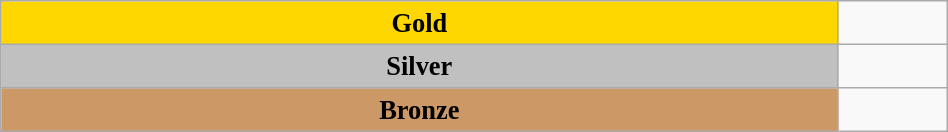<table class="wikitable" style=" text-align:center; font-size:110%;" width="50%">
<tr>
<td bgcolor="gold"><strong>Gold</strong></td>
<td></td>
</tr>
<tr>
<td bgcolor="silver"><strong>Silver</strong></td>
<td></td>
</tr>
<tr>
<td bgcolor="CC9966"><strong>Bronze</strong></td>
<td></td>
</tr>
</table>
